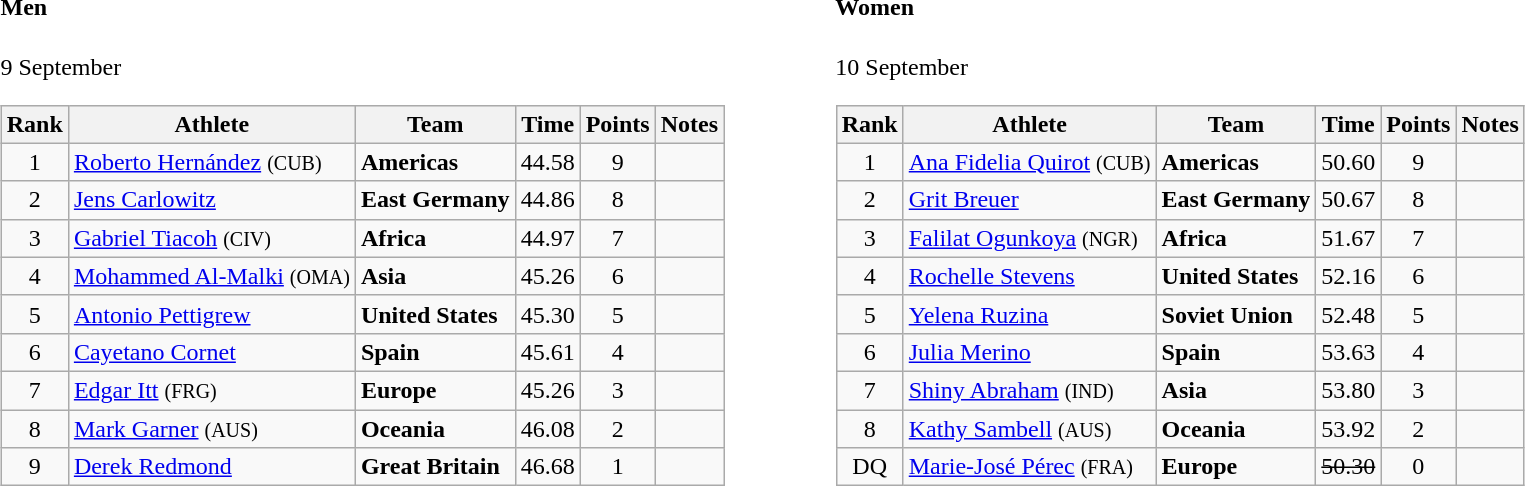<table>
<tr>
<td valign="top"><br><h4>Men</h4>9 September<table class="wikitable" style="text-align:center">
<tr>
<th>Rank</th>
<th>Athlete</th>
<th>Team</th>
<th>Time</th>
<th>Points</th>
<th>Notes</th>
</tr>
<tr>
<td>1</td>
<td align="left"><a href='#'>Roberto Hernández</a> <small>(CUB)</small></td>
<td align=left><strong>Americas</strong></td>
<td>44.58</td>
<td>9</td>
<td></td>
</tr>
<tr>
<td>2</td>
<td align="left"><a href='#'>Jens Carlowitz</a></td>
<td align=left><strong>East Germany</strong></td>
<td>44.86</td>
<td>8</td>
<td></td>
</tr>
<tr>
<td>3</td>
<td align="left"><a href='#'>Gabriel Tiacoh</a> <small>(CIV)</small></td>
<td align=left><strong>Africa</strong></td>
<td>44.97</td>
<td>7</td>
<td></td>
</tr>
<tr>
<td>4</td>
<td align="left"><a href='#'>Mohammed Al-Malki</a> <small>(OMA)</small></td>
<td align=left><strong>Asia</strong></td>
<td>45.26</td>
<td>6</td>
<td></td>
</tr>
<tr>
<td>5</td>
<td align="left"><a href='#'>Antonio Pettigrew</a></td>
<td align=left><strong>United States</strong></td>
<td>45.30</td>
<td>5</td>
<td></td>
</tr>
<tr>
<td>6</td>
<td align="left"><a href='#'>Cayetano Cornet</a></td>
<td align=left><strong>Spain</strong></td>
<td>45.61</td>
<td>4</td>
<td></td>
</tr>
<tr>
<td>7</td>
<td align="left"><a href='#'>Edgar Itt</a> <small>(FRG)</small></td>
<td align=left><strong>Europe</strong></td>
<td>45.26</td>
<td>3</td>
<td></td>
</tr>
<tr>
<td>8</td>
<td align="left"><a href='#'>Mark Garner</a> <small>(AUS)</small></td>
<td align=left><strong>Oceania</strong></td>
<td>46.08</td>
<td>2</td>
<td></td>
</tr>
<tr>
<td>9</td>
<td align="left"><a href='#'>Derek Redmond</a></td>
<td align=left><strong>Great Britain</strong></td>
<td>46.68</td>
<td>1</td>
<td></td>
</tr>
</table>
</td>
<td width="50"> </td>
<td valign="top"><br><h4>Women</h4>10 September<table class="wikitable" style="text-align:center">
<tr>
<th>Rank</th>
<th>Athlete</th>
<th>Team</th>
<th>Time</th>
<th>Points</th>
<th>Notes</th>
</tr>
<tr>
<td>1</td>
<td align="left"><a href='#'>Ana Fidelia Quirot</a> <small>(CUB)</small></td>
<td align=left><strong>Americas</strong></td>
<td>50.60</td>
<td>9</td>
<td></td>
</tr>
<tr>
<td>2</td>
<td align="left"><a href='#'>Grit Breuer</a></td>
<td align=left><strong>East Germany</strong></td>
<td>50.67</td>
<td>8</td>
<td></td>
</tr>
<tr>
<td>3</td>
<td align="left"><a href='#'>Falilat Ogunkoya</a> <small>(NGR)</small></td>
<td align=left><strong>Africa</strong></td>
<td>51.67</td>
<td>7</td>
<td></td>
</tr>
<tr>
<td>4</td>
<td align="left"><a href='#'>Rochelle Stevens</a></td>
<td align=left><strong>United States</strong></td>
<td>52.16</td>
<td>6</td>
<td></td>
</tr>
<tr>
<td>5</td>
<td align="left"><a href='#'>Yelena Ruzina</a></td>
<td align=left><strong>Soviet Union</strong></td>
<td>52.48</td>
<td>5</td>
<td></td>
</tr>
<tr>
<td>6</td>
<td align="left"><a href='#'>Julia Merino</a></td>
<td align=left><strong>Spain</strong></td>
<td>53.63</td>
<td>4</td>
<td></td>
</tr>
<tr>
<td>7</td>
<td align="left"><a href='#'>Shiny Abraham</a> <small>(IND)</small></td>
<td align=left><strong>Asia</strong></td>
<td>53.80</td>
<td>3</td>
<td></td>
</tr>
<tr>
<td>8</td>
<td align="left"><a href='#'>Kathy Sambell</a> <small>(AUS)</small></td>
<td align=left><strong>Oceania</strong></td>
<td>53.92</td>
<td>2</td>
<td></td>
</tr>
<tr>
<td>DQ</td>
<td align="left"><a href='#'>Marie-José Pérec</a> <small>(FRA)</small></td>
<td align=left><strong>Europe</strong></td>
<td><s>50.30</s></td>
<td>0</td>
<td></td>
</tr>
</table>
</td>
</tr>
</table>
